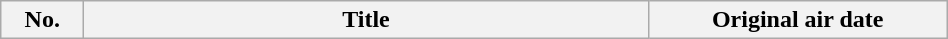<table class="wikitable plainrowheaders" style="width:50%; margin:left;">
<tr>
<th scope="col" style="width:3em;">No.</th>
<th scope="col">Title</th>
<th scope="col" style="width:12em;">Original air date<br>








</th>
</tr>
</table>
